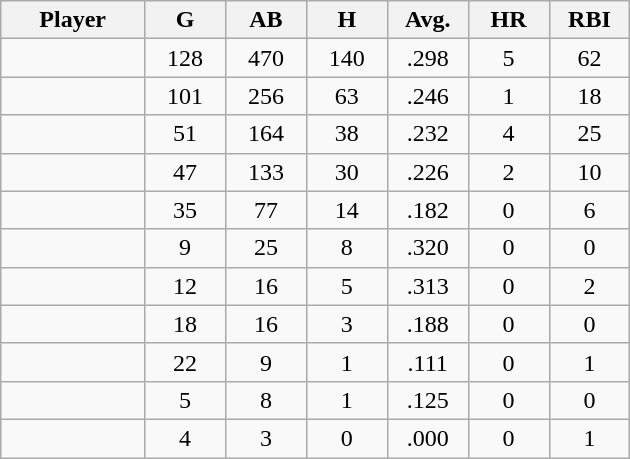<table class="wikitable sortable">
<tr>
<th bgcolor="#DDDDFF" width="16%">Player</th>
<th bgcolor="#DDDDFF" width="9%">G</th>
<th bgcolor="#DDDDFF" width="9%">AB</th>
<th bgcolor="#DDDDFF" width="9%">H</th>
<th bgcolor="#DDDDFF" width="9%">Avg.</th>
<th bgcolor="#DDDDFF" width="9%">HR</th>
<th bgcolor="#DDDDFF" width="9%">RBI</th>
</tr>
<tr align="center">
<td></td>
<td>128</td>
<td>470</td>
<td>140</td>
<td>.298</td>
<td>5</td>
<td>62</td>
</tr>
<tr align="center">
<td></td>
<td>101</td>
<td>256</td>
<td>63</td>
<td>.246</td>
<td>1</td>
<td>18</td>
</tr>
<tr align="center">
<td></td>
<td>51</td>
<td>164</td>
<td>38</td>
<td>.232</td>
<td>4</td>
<td>25</td>
</tr>
<tr align="center">
<td></td>
<td>47</td>
<td>133</td>
<td>30</td>
<td>.226</td>
<td>2</td>
<td>10</td>
</tr>
<tr align="center">
<td></td>
<td>35</td>
<td>77</td>
<td>14</td>
<td>.182</td>
<td>0</td>
<td>6</td>
</tr>
<tr align="center">
<td></td>
<td>9</td>
<td>25</td>
<td>8</td>
<td>.320</td>
<td>0</td>
<td>0</td>
</tr>
<tr align="center">
<td></td>
<td>12</td>
<td>16</td>
<td>5</td>
<td>.313</td>
<td>0</td>
<td>2</td>
</tr>
<tr align="center">
<td></td>
<td>18</td>
<td>16</td>
<td>3</td>
<td>.188</td>
<td>0</td>
<td>0</td>
</tr>
<tr align="center">
<td></td>
<td>22</td>
<td>9</td>
<td>1</td>
<td>.111</td>
<td>0</td>
<td>1</td>
</tr>
<tr align="center">
<td></td>
<td>5</td>
<td>8</td>
<td>1</td>
<td>.125</td>
<td>0</td>
<td>0</td>
</tr>
<tr align="center">
<td></td>
<td>4</td>
<td>3</td>
<td>0</td>
<td>.000</td>
<td>0</td>
<td>1</td>
</tr>
</table>
